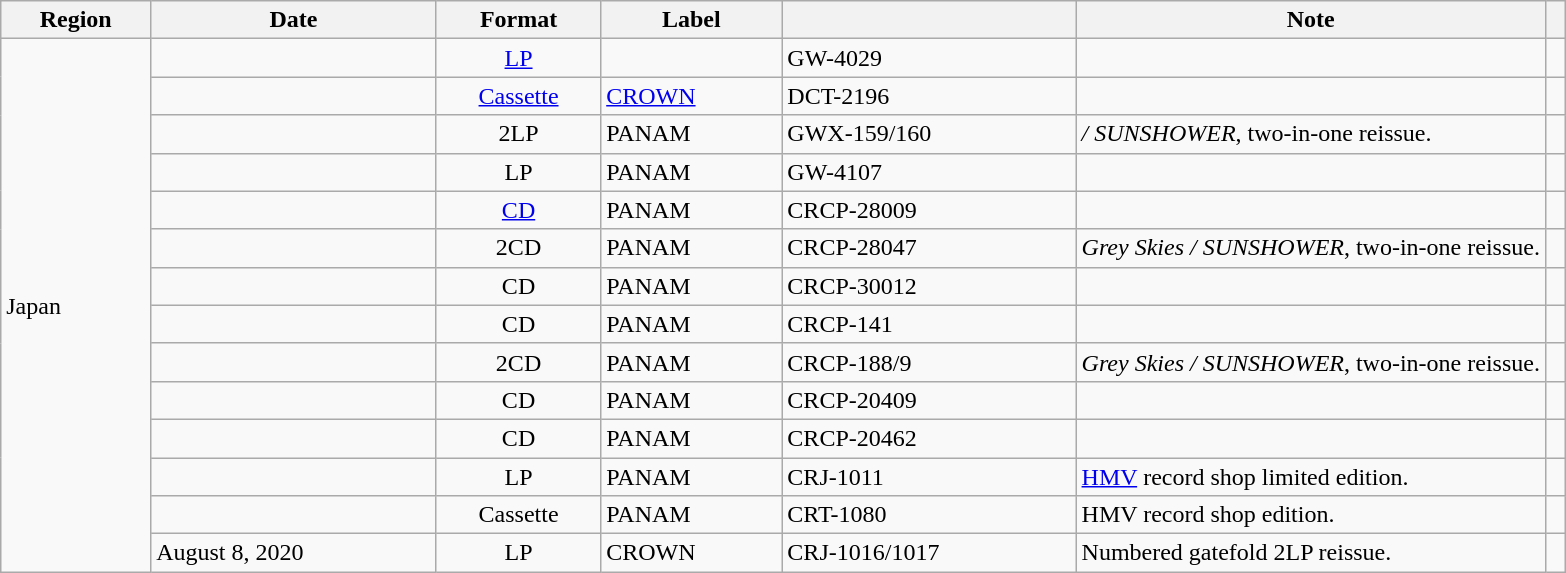<table class="wikitable plainrowheaders">
<tr>
<th scope="col">Region</th>
<th scope="col">Date</th>
<th scope="col">Format</th>
<th scope="col">Label</th>
<th scope="col"></th>
<th scope="col" style="width:30%">Note</th>
<th scope="col"></th>
</tr>
<tr>
<td rowspan="14">Japan</td>
<td></td>
<td style="text-align:center"><a href='#'>LP</a></td>
<td></td>
<td>GW-4029</td>
<td></td>
<td></td>
</tr>
<tr>
<td></td>
<td style="text-align:center"><a href='#'>Cassette</a></td>
<td><a href='#'>CROWN</a></td>
<td>DCT-2196</td>
<td></td>
<td></td>
</tr>
<tr>
<td></td>
<td style="text-align:center">2LP</td>
<td>PANAM</td>
<td>GWX-159/160</td>
<td><em> / SUNSHOWER</em>, two-in-one reissue.</td>
<td></td>
</tr>
<tr>
<td></td>
<td style="text-align:center">LP</td>
<td>PANAM</td>
<td>GW-4107</td>
<td></td>
<td></td>
</tr>
<tr>
<td></td>
<td style="text-align:center"><a href='#'>CD</a></td>
<td>PANAM</td>
<td>CRCP-28009</td>
<td></td>
<td></td>
</tr>
<tr>
<td></td>
<td style="text-align:center">2CD</td>
<td>PANAM</td>
<td>CRCP-28047</td>
<td><em>Grey Skies / SUNSHOWER</em>, two-in-one reissue.</td>
<td></td>
</tr>
<tr>
<td></td>
<td style="text-align:center">CD</td>
<td>PANAM</td>
<td>CRCP-30012</td>
<td></td>
<td></td>
</tr>
<tr>
<td></td>
<td style="text-align:center">CD</td>
<td>PANAM</td>
<td>CRCP-141</td>
<td></td>
<td></td>
</tr>
<tr>
<td></td>
<td style="text-align:center">2CD</td>
<td>PANAM</td>
<td>CRCP-188/9</td>
<td><em>Grey Skies / SUNSHOWER</em>, two-in-one reissue.</td>
<td></td>
</tr>
<tr>
<td></td>
<td style="text-align:center">CD</td>
<td>PANAM</td>
<td>CRCP-20409</td>
<td></td>
<td></td>
</tr>
<tr>
<td></td>
<td style="text-align:center">CD</td>
<td>PANAM</td>
<td>CRCP-20462</td>
<td></td>
<td></td>
</tr>
<tr>
<td></td>
<td style="text-align:center">LP</td>
<td>PANAM</td>
<td>CRJ-1011</td>
<td><a href='#'>HMV</a> record shop limited edition.</td>
<td></td>
</tr>
<tr>
<td></td>
<td style="text-align:center">Cassette</td>
<td>PANAM</td>
<td>CRT-1080</td>
<td>HMV record shop edition.</td>
<td></td>
</tr>
<tr>
<td>August 8, 2020</td>
<td style="text-align:center">LP</td>
<td>CROWN</td>
<td>CRJ-1016/1017</td>
<td>Numbered gatefold 2LP reissue.</td>
<td></td>
</tr>
</table>
